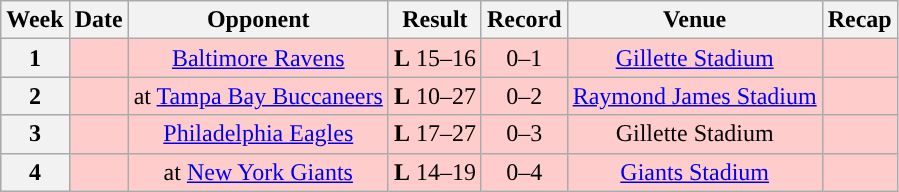<table class="wikitable" style="text-align:center">
<tr>
<th>Week</th>
<th>Date</th>
<th>Opponent</th>
<th>Result</th>
<th>Record</th>
<th>Venue</th>
<th>Recap</th>
</tr>
<tr style="background: #fcc;">
<th>1</th>
<td></td>
<td><a href='#'>Baltimore Ravens</a></td>
<td><strong>L</strong> 15–16</td>
<td>0–1</td>
<td><a href='#'>Gillette Stadium</a></td>
<td></td>
</tr>
<tr style="background: #fcc;">
<th>2</th>
<td></td>
<td>at <a href='#'>Tampa Bay Buccaneers</a></td>
<td><strong>L</strong> 10–27</td>
<td>0–2</td>
<td><a href='#'>Raymond James Stadium</a></td>
<td></td>
</tr>
<tr style="background: #fcc;">
<th>3</th>
<td></td>
<td><a href='#'>Philadelphia Eagles</a></td>
<td><strong>L</strong> 17–27</td>
<td>0–3</td>
<td>Gillette Stadium</td>
<td></td>
</tr>
<tr style="background: #fcc;">
<th>4</th>
<td></td>
<td>at <a href='#'>New York Giants</a></td>
<td><strong>L</strong> 14–19</td>
<td>0–4</td>
<td><a href='#'>Giants Stadium</a></td>
<td></td>
</tr>
</table>
